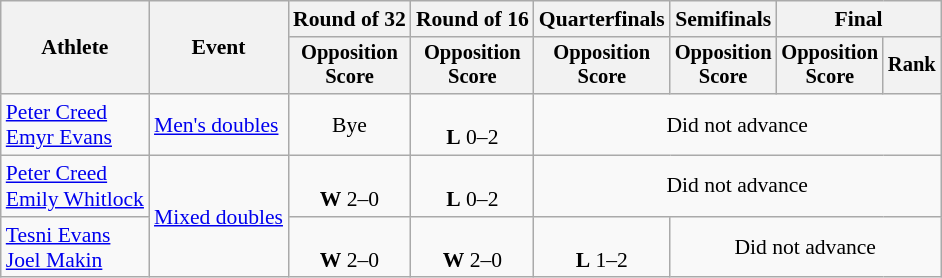<table class=wikitable style=font-size:90%;text-align:center>
<tr>
<th rowspan=2>Athlete</th>
<th rowspan=2>Event</th>
<th>Round of 32</th>
<th>Round of 16</th>
<th>Quarterfinals</th>
<th>Semifinals</th>
<th colspan=2>Final</th>
</tr>
<tr style=font-size:95%>
<th>Opposition<br>Score</th>
<th>Opposition<br>Score</th>
<th>Opposition<br>Score</th>
<th>Opposition<br>Score</th>
<th>Opposition<br>Score</th>
<th>Rank</th>
</tr>
<tr>
<td align=left><a href='#'>Peter Creed</a> <br> <a href='#'>Emyr Evans</a></td>
<td align=left><a href='#'>Men's doubles</a></td>
<td>Bye</td>
<td><br><strong>L</strong> 0–2</td>
<td colspan=4>Did not advance</td>
</tr>
<tr>
<td align=left><a href='#'>Peter Creed</a> <br> <a href='#'>Emily Whitlock</a></td>
<td align=left rowspan=2><a href='#'>Mixed doubles</a></td>
<td><br><strong>W</strong> 2–0</td>
<td><br><strong>L</strong> 0–2</td>
<td colspan=4>Did not advance</td>
</tr>
<tr>
<td align=left><a href='#'>Tesni Evans</a> <br> <a href='#'>Joel Makin</a></td>
<td><br><strong>W</strong> 2–0</td>
<td><br><strong>W</strong> 2–0</td>
<td><br><strong>L</strong> 1–2</td>
<td colspan=3>Did not advance</td>
</tr>
</table>
